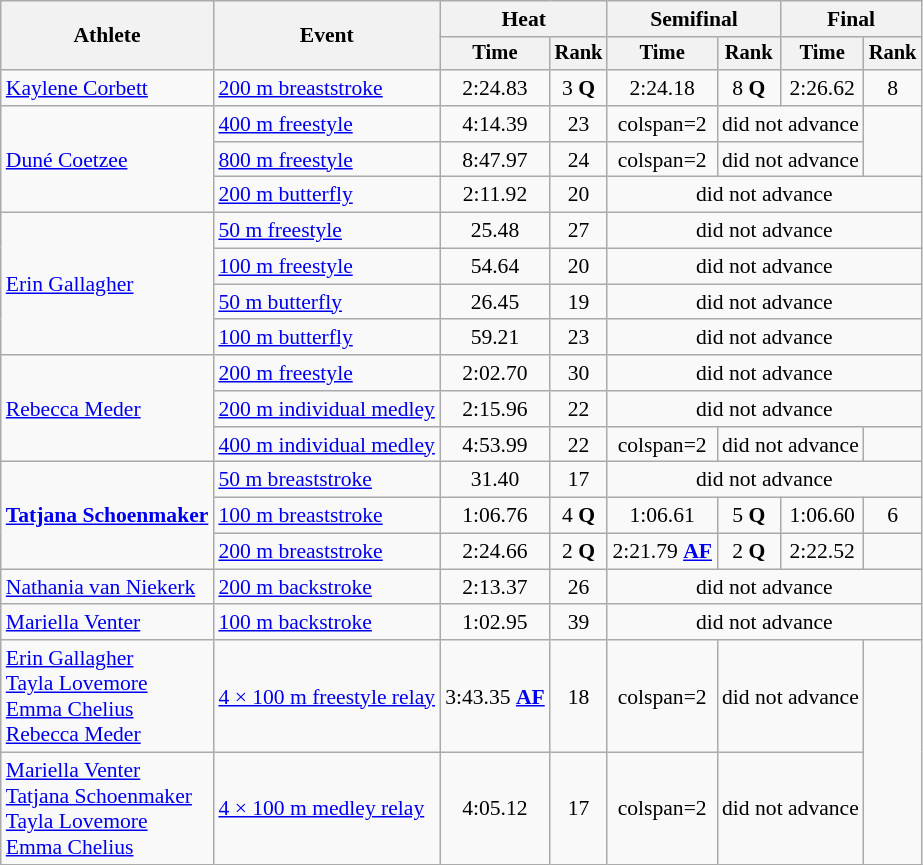<table class=wikitable style="font-size:90%">
<tr>
<th rowspan="2">Athlete</th>
<th rowspan="2">Event</th>
<th colspan="2">Heat</th>
<th colspan="2">Semifinal</th>
<th colspan="2">Final</th>
</tr>
<tr style="font-size:95%">
<th>Time</th>
<th>Rank</th>
<th>Time</th>
<th>Rank</th>
<th>Time</th>
<th>Rank</th>
</tr>
<tr align=center>
<td align=left><a href='#'>Kaylene Corbett</a></td>
<td align=left><a href='#'>200 m breaststroke</a></td>
<td>2:24.83</td>
<td>3 <strong>Q</strong></td>
<td>2:24.18</td>
<td>8 <strong>Q</strong></td>
<td>2:26.62</td>
<td>8</td>
</tr>
<tr align=center>
<td align=left rowspan=3><a href='#'>Duné Coetzee</a></td>
<td align=left><a href='#'>400 m freestyle</a></td>
<td>4:14.39</td>
<td>23</td>
<td>colspan=2</td>
<td colspan=2>did not advance</td>
</tr>
<tr align=center>
<td align=left><a href='#'>800 m freestyle</a></td>
<td>8:47.97</td>
<td>24</td>
<td>colspan=2</td>
<td colspan=2>did not advance</td>
</tr>
<tr align=center>
<td align=left><a href='#'>200 m butterfly</a></td>
<td>2:11.92</td>
<td>20</td>
<td colspan=4>did not advance</td>
</tr>
<tr align=center>
<td align=left rowspan=4><a href='#'>Erin Gallagher</a></td>
<td align=left><a href='#'>50 m freestyle</a></td>
<td>25.48</td>
<td>27</td>
<td colspan=4>did not advance</td>
</tr>
<tr align=center>
<td align=left><a href='#'>100 m freestyle</a></td>
<td>54.64</td>
<td>20</td>
<td colspan=4>did not advance</td>
</tr>
<tr align=center>
<td align=left><a href='#'>50 m butterfly</a></td>
<td>26.45</td>
<td>19</td>
<td colspan=4>did not advance</td>
</tr>
<tr align=center>
<td align=left><a href='#'>100 m butterfly</a></td>
<td>59.21</td>
<td>23</td>
<td colspan=4>did not advance</td>
</tr>
<tr align=center>
<td align=left rowspan=3><a href='#'>Rebecca Meder</a></td>
<td align=left><a href='#'>200 m freestyle</a></td>
<td>2:02.70</td>
<td>30</td>
<td colspan=4>did not advance</td>
</tr>
<tr align=center>
<td align=left><a href='#'>200 m individual medley</a></td>
<td>2:15.96</td>
<td>22</td>
<td colspan=4>did not advance</td>
</tr>
<tr align=center>
<td align=left><a href='#'>400 m individual medley</a></td>
<td>4:53.99</td>
<td>22</td>
<td>colspan=2 </td>
<td colspan=2>did not advance</td>
</tr>
<tr align=center>
<td align=left rowspan=3><strong><a href='#'>Tatjana Schoenmaker</a></strong></td>
<td align=left><a href='#'>50 m breaststroke</a></td>
<td>31.40</td>
<td>17</td>
<td colspan=4>did not advance</td>
</tr>
<tr align=center>
<td align=left><a href='#'>100 m breaststroke</a></td>
<td>1:06.76</td>
<td>4 <strong>Q</strong></td>
<td>1:06.61</td>
<td>5 <strong>Q</strong></td>
<td>1:06.60</td>
<td>6</td>
</tr>
<tr align=center>
<td align=left><a href='#'>200 m breaststroke</a></td>
<td>2:24.66</td>
<td>2 <strong>Q</strong></td>
<td>2:21.79 <strong><a href='#'>AF</a></strong></td>
<td>2 <strong>Q</strong></td>
<td>2:22.52</td>
<td></td>
</tr>
<tr align=center>
<td align=left><a href='#'>Nathania van Niekerk</a></td>
<td align=left><a href='#'>200 m backstroke</a></td>
<td>2:13.37</td>
<td>26</td>
<td colspan=4>did not advance</td>
</tr>
<tr align=center>
<td align=left><a href='#'>Mariella Venter</a></td>
<td align=left><a href='#'>100 m backstroke</a></td>
<td>1:02.95</td>
<td>39</td>
<td colspan=4>did not advance</td>
</tr>
<tr align=center>
<td align=left><a href='#'>Erin Gallagher</a> <br><a href='#'>Tayla Lovemore</a><br><a href='#'>Emma Chelius</a><br><a href='#'>Rebecca Meder</a></td>
<td align=left><a href='#'>4 × 100 m freestyle relay</a></td>
<td>3:43.35 <strong><a href='#'>AF</a></strong></td>
<td>18</td>
<td>colspan=2 </td>
<td colspan=2>did not advance</td>
</tr>
<tr align=center>
<td align=left><a href='#'>Mariella Venter</a><br><a href='#'>Tatjana Schoenmaker</a><br><a href='#'>Tayla Lovemore</a><br><a href='#'>Emma Chelius</a></td>
<td align=left><a href='#'>4 × 100 m medley relay</a></td>
<td>4:05.12</td>
<td>17</td>
<td>colspan=2 </td>
<td colspan=2>did not advance</td>
</tr>
</table>
